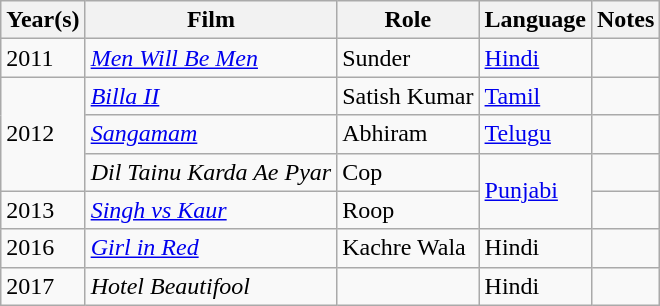<table class="wikitable sortable">
<tr>
<th>Year(s)</th>
<th>Film</th>
<th>Role</th>
<th>Language</th>
<th>Notes</th>
</tr>
<tr>
<td>2011</td>
<td><em><a href='#'>Men Will Be Men</a></em></td>
<td>Sunder</td>
<td><a href='#'>Hindi</a></td>
<td></td>
</tr>
<tr>
<td rowspan="3">2012</td>
<td><em><a href='#'>Billa II</a></em></td>
<td>Satish Kumar</td>
<td><a href='#'>Tamil</a></td>
<td></td>
</tr>
<tr>
<td><em><a href='#'>Sangamam</a></em></td>
<td>Abhiram</td>
<td><a href='#'>Telugu</a></td>
<td></td>
</tr>
<tr>
<td><em>Dil Tainu Karda Ae Pyar</em></td>
<td>Cop</td>
<td rowspan="2"><a href='#'>Punjabi</a></td>
<td></td>
</tr>
<tr>
<td>2013</td>
<td><em><a href='#'>Singh vs Kaur</a></em></td>
<td>Roop</td>
<td></td>
</tr>
<tr>
<td>2016</td>
<td><em><a href='#'>Girl in Red</a></em></td>
<td>Kachre Wala</td>
<td>Hindi</td>
<td></td>
</tr>
<tr>
<td>2017</td>
<td><em>Hotel Beautifool</em></td>
<td></td>
<td>Hindi</td>
<td></td>
</tr>
</table>
